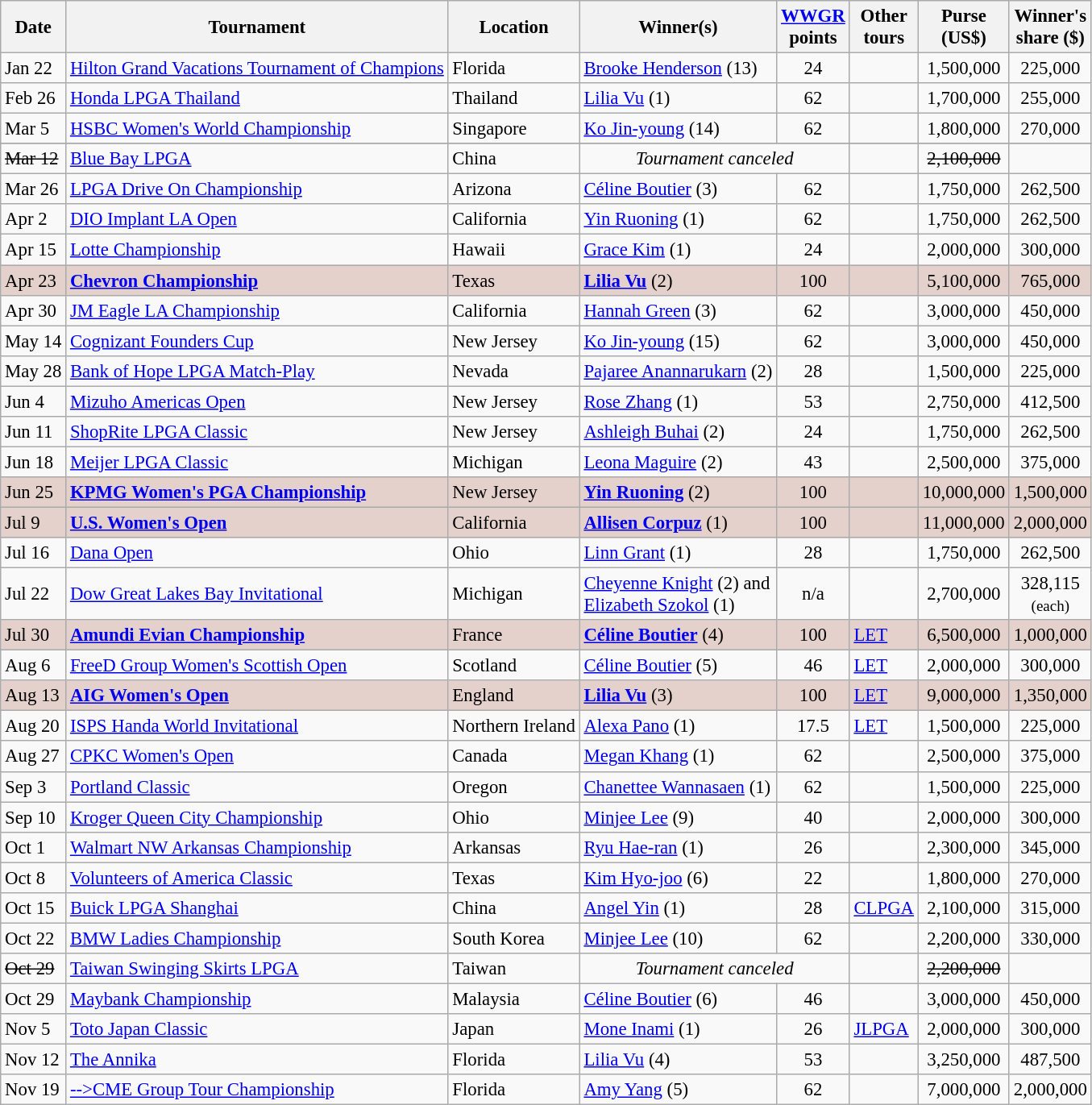<table class="wikitable sortable" style="font-size:95%;">
<tr>
<th>Date</th>
<th>Tournament</th>
<th>Location</th>
<th>Winner(s)</th>
<th><a href='#'>WWGR</a><br>points</th>
<th>Other<br>tours</th>
<th>Purse<br>(US$)</th>
<th>Winner's<br>share ($)</th>
</tr>
<tr>
<td>Jan 22</td>
<td><a href='#'>Hilton Grand Vacations Tournament of Champions</a></td>
<td>Florida</td>
<td> <a href='#'>Brooke Henderson</a> (13)</td>
<td align=center>24</td>
<td></td>
<td align=center>1,500,000</td>
<td align=center>225,000</td>
</tr>
<tr>
<td>Feb 26</td>
<td><a href='#'>Honda LPGA Thailand</a></td>
<td>Thailand</td>
<td> <a href='#'>Lilia Vu</a> (1)</td>
<td align=center>62</td>
<td></td>
<td align=center>1,700,000</td>
<td align=center>255,000</td>
</tr>
<tr>
<td>Mar 5</td>
<td><a href='#'>HSBC Women's World Championship</a></td>
<td>Singapore</td>
<td> <a href='#'>Ko Jin-young</a> (14)</td>
<td align=center>62</td>
<td></td>
<td align=center>1,800,000</td>
<td align=center>270,000</td>
</tr>
<tr>
</tr>
<tr>
<td><s>Mar 12</s></td>
<td><a href='#'>Blue Bay LPGA</a></td>
<td>China</td>
<td colspan=2 align=center><em>Tournament canceled</em></td>
<td></td>
<td align=center><s>2,100,000</s></td>
<td align=center></td>
</tr>
<tr>
<td>Mar 26</td>
<td><a href='#'>LPGA Drive On Championship</a></td>
<td>Arizona</td>
<td> <a href='#'>Céline Boutier</a> (3)</td>
<td align=center>62</td>
<td></td>
<td align=center>1,750,000</td>
<td align=center>262,500</td>
</tr>
<tr>
<td>Apr 2</td>
<td><a href='#'>DIO Implant LA Open</a></td>
<td>California</td>
<td> <a href='#'>Yin Ruoning</a> (1)</td>
<td align=center>62</td>
<td></td>
<td align=center>1,750,000</td>
<td align=center>262,500</td>
</tr>
<tr>
<td>Apr 15</td>
<td><a href='#'>Lotte Championship</a></td>
<td>Hawaii</td>
<td> <a href='#'>Grace Kim</a> (1)</td>
<td align=center>24</td>
<td></td>
<td align=center>2,000,000</td>
<td align=center>300,000</td>
</tr>
<tr style="background:#e5d1cb;">
<td>Apr 23</td>
<td><strong><a href='#'>Chevron Championship</a></strong></td>
<td>Texas</td>
<td> <strong><a href='#'>Lilia Vu</a></strong> (2)</td>
<td align=center>100</td>
<td></td>
<td align=center>5,100,000</td>
<td align=center>765,000</td>
</tr>
<tr>
<td>Apr 30</td>
<td><a href='#'>JM Eagle LA Championship</a></td>
<td>California</td>
<td> <a href='#'>Hannah Green</a> (3)</td>
<td align=center>62</td>
<td></td>
<td align=center>3,000,000</td>
<td align=center>450,000</td>
</tr>
<tr>
<td>May 14</td>
<td><a href='#'>Cognizant Founders Cup</a></td>
<td>New Jersey</td>
<td> <a href='#'>Ko Jin-young</a> (15)</td>
<td align=center>62</td>
<td></td>
<td align=center>3,000,000</td>
<td align=center>450,000</td>
</tr>
<tr>
<td>May 28</td>
<td><a href='#'>Bank of Hope LPGA Match-Play</a></td>
<td>Nevada</td>
<td> <a href='#'>Pajaree Anannarukarn</a> (2)</td>
<td align=center>28</td>
<td></td>
<td align=center>1,500,000</td>
<td align=center>225,000</td>
</tr>
<tr>
<td>Jun 4</td>
<td><a href='#'>Mizuho Americas Open</a></td>
<td>New Jersey</td>
<td> <a href='#'>Rose Zhang</a> (1)</td>
<td align=center>53</td>
<td></td>
<td align=center>2,750,000</td>
<td align=center>412,500</td>
</tr>
<tr>
<td>Jun 11</td>
<td><a href='#'>ShopRite LPGA Classic</a></td>
<td>New Jersey</td>
<td> <a href='#'>Ashleigh Buhai</a> (2)</td>
<td align=center>24</td>
<td></td>
<td align=center>1,750,000</td>
<td align=center>262,500</td>
</tr>
<tr>
<td>Jun 18</td>
<td><a href='#'>Meijer LPGA Classic</a></td>
<td>Michigan</td>
<td> <a href='#'>Leona Maguire</a> (2)</td>
<td align=center>43</td>
<td></td>
<td align=center>2,500,000</td>
<td align=center>375,000</td>
</tr>
<tr style="background:#e5d1cb;">
<td>Jun 25</td>
<td><strong><a href='#'>KPMG Women's PGA Championship</a></strong></td>
<td>New Jersey</td>
<td> <strong><a href='#'>Yin Ruoning</a></strong> (2)</td>
<td align=center>100</td>
<td></td>
<td align=center>10,000,000</td>
<td align=center>1,500,000</td>
</tr>
<tr style="background:#e5d1cb;">
<td>Jul 9</td>
<td><strong><a href='#'>U.S. Women's Open</a></strong></td>
<td>California</td>
<td> <strong><a href='#'>Allisen Corpuz</a></strong> (1)</td>
<td align=center>100</td>
<td></td>
<td align=center>11,000,000</td>
<td align=center>2,000,000</td>
</tr>
<tr>
<td>Jul 16</td>
<td><a href='#'>Dana Open</a></td>
<td>Ohio</td>
<td> <a href='#'>Linn Grant</a> (1)</td>
<td align=center>28</td>
<td></td>
<td align=center>1,750,000</td>
<td align=center>262,500</td>
</tr>
<tr>
<td>Jul 22</td>
<td><a href='#'>Dow Great Lakes Bay Invitational</a></td>
<td>Michigan</td>
<td> <a href='#'>Cheyenne Knight</a> (2) and<br>  <a href='#'>Elizabeth Szokol</a> (1)</td>
<td align=center>n/a</td>
<td></td>
<td align=center>2,700,000</td>
<td align=center>328,115<br><small>(each)</small></td>
</tr>
<tr style="background:#e5d1cb;">
<td>Jul 30</td>
<td><strong><a href='#'>Amundi Evian Championship</a></strong></td>
<td>France</td>
<td> <strong><a href='#'>Céline Boutier</a></strong> (4)</td>
<td align=center>100</td>
<td><a href='#'>LET</a></td>
<td align=center>6,500,000</td>
<td align=center>1,000,000</td>
</tr>
<tr>
<td>Aug 6</td>
<td><a href='#'>FreeD Group Women's Scottish Open</a></td>
<td>Scotland</td>
<td> <a href='#'>Céline Boutier</a> (5)</td>
<td align=center>46</td>
<td><a href='#'>LET</a></td>
<td align=center>2,000,000</td>
<td align=center>300,000</td>
</tr>
<tr style="background:#e5d1cb;">
<td>Aug 13</td>
<td><strong><a href='#'>AIG Women's Open</a></strong></td>
<td>England</td>
<td> <strong><a href='#'>Lilia Vu</a></strong> (3)</td>
<td align=center>100</td>
<td><a href='#'>LET</a></td>
<td align=center>9,000,000</td>
<td align=center>1,350,000</td>
</tr>
<tr>
<td>Aug 20</td>
<td><a href='#'>ISPS Handa World Invitational</a></td>
<td>Northern Ireland</td>
<td> <a href='#'>Alexa Pano</a> (1)</td>
<td align=center>17.5</td>
<td><a href='#'>LET</a></td>
<td align=center>1,500,000</td>
<td align=center>225,000</td>
</tr>
<tr>
<td>Aug 27</td>
<td><a href='#'>CPKC Women's Open</a></td>
<td>Canada</td>
<td> <a href='#'>Megan Khang</a> (1)</td>
<td align=center>62</td>
<td></td>
<td align=center>2,500,000</td>
<td align=center>375,000</td>
</tr>
<tr>
<td>Sep 3</td>
<td><a href='#'>Portland Classic</a></td>
<td>Oregon</td>
<td> <a href='#'>Chanettee Wannasaen</a> (1)</td>
<td align=center>62</td>
<td></td>
<td align=center>1,500,000</td>
<td align=center>225,000</td>
</tr>
<tr>
<td>Sep 10</td>
<td><a href='#'>Kroger Queen City Championship</a></td>
<td>Ohio</td>
<td> <a href='#'>Minjee Lee</a> (9)</td>
<td align=center>40</td>
<td></td>
<td align=center>2,000,000</td>
<td align=center>300,000</td>
</tr>
<tr>
<td>Oct 1</td>
<td><a href='#'>Walmart NW Arkansas Championship</a></td>
<td>Arkansas</td>
<td> <a href='#'>Ryu Hae-ran</a> (1)</td>
<td align=center>26</td>
<td></td>
<td align=center>2,300,000</td>
<td align=center>345,000</td>
</tr>
<tr>
<td>Oct 8</td>
<td><a href='#'>Volunteers of America Classic</a></td>
<td>Texas</td>
<td> <a href='#'>Kim Hyo-joo</a> (6)</td>
<td align=center>22</td>
<td></td>
<td align=center>1,800,000</td>
<td align=center>270,000</td>
</tr>
<tr>
<td>Oct 15</td>
<td><a href='#'>Buick LPGA Shanghai</a></td>
<td>China</td>
<td> <a href='#'>Angel Yin</a> (1)</td>
<td align=center>28</td>
<td><a href='#'>CLPGA</a></td>
<td align=center>2,100,000</td>
<td align=center>315,000</td>
</tr>
<tr>
<td>Oct 22</td>
<td><a href='#'>BMW Ladies Championship</a></td>
<td>South Korea</td>
<td> <a href='#'>Minjee Lee</a> (10)</td>
<td align=center>62</td>
<td></td>
<td align=center>2,200,000</td>
<td align=center>330,000</td>
</tr>
<tr>
<td><s>Oct 29</s></td>
<td><a href='#'>Taiwan Swinging Skirts LPGA</a></td>
<td>Taiwan</td>
<td colspan=2 align=center><em>Tournament canceled</em></td>
<td></td>
<td align=center><s>2,200,000</s></td>
<td align=center></td>
</tr>
<tr>
<td>Oct 29</td>
<td><a href='#'>Maybank Championship</a></td>
<td>Malaysia</td>
<td> <a href='#'>Céline Boutier</a> (6)</td>
<td align=center>46</td>
<td></td>
<td align=center>3,000,000</td>
<td align=center>450,000</td>
</tr>
<tr>
<td>Nov 5</td>
<td><a href='#'>Toto Japan Classic</a></td>
<td>Japan</td>
<td> <a href='#'>Mone Inami</a> (1)</td>
<td align=center>26</td>
<td><a href='#'>JLPGA</a></td>
<td align=center>2,000,000</td>
<td align=center>300,000</td>
</tr>
<tr>
<td>Nov 12</td>
<td><a href='#'>The Annika</a></td>
<td>Florida</td>
<td> <a href='#'>Lilia Vu</a> (4)</td>
<td align=center>53</td>
<td></td>
<td align=center>3,250,000</td>
<td align=center>487,500</td>
</tr>
<tr>
<td>Nov 19</td>
<td><a href='#'> -->CME Group Tour Championship</a></td>
<td>Florida</td>
<td> <a href='#'>Amy Yang</a> (5)</td>
<td align=center>62</td>
<td></td>
<td align=center>7,000,000</td>
<td align=center>2,000,000</td>
</tr>
</table>
